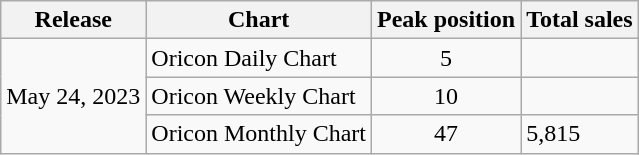<table class="wikitable">
<tr>
<th>Release</th>
<th>Chart</th>
<th>Peak position</th>
<th>Total sales</th>
</tr>
<tr>
<td rowspan="3">May 24, 2023</td>
<td>Oricon Daily Chart</td>
<td align="center">5</td>
<td></td>
</tr>
<tr>
<td>Oricon Weekly Chart</td>
<td align="center">10</td>
<td></td>
</tr>
<tr>
<td>Oricon Monthly Chart</td>
<td align="center">47</td>
<td>5,815</td>
</tr>
</table>
